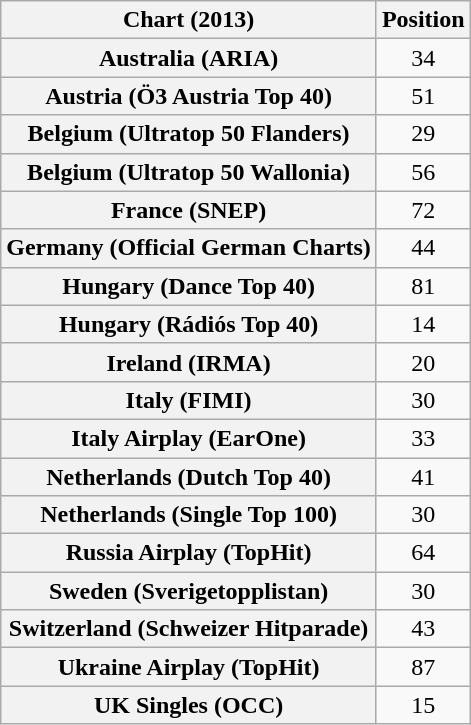<table class="wikitable sortable plainrowheaders" style="text-align:center">
<tr>
<th scope="col">Chart (2013)</th>
<th scope="col">Position</th>
</tr>
<tr>
<th scope="row">Australia (ARIA)</th>
<td>34</td>
</tr>
<tr>
<th scope="row">Austria (Ö3 Austria Top 40)</th>
<td>51</td>
</tr>
<tr>
<th scope="row">Belgium (Ultratop 50 Flanders)</th>
<td>29</td>
</tr>
<tr>
<th scope="row">Belgium (Ultratop 50 Wallonia)</th>
<td>56</td>
</tr>
<tr>
<th scope="row">France (SNEP)</th>
<td>72</td>
</tr>
<tr>
<th scope="row">Germany (Official German Charts)</th>
<td>44</td>
</tr>
<tr>
<th scope="row">Hungary (Dance Top 40)</th>
<td>81</td>
</tr>
<tr>
<th scope="row">Hungary (Rádiós Top 40)</th>
<td>14</td>
</tr>
<tr>
<th scope="row">Ireland (IRMA)</th>
<td>20</td>
</tr>
<tr>
<th scope="row">Italy (FIMI)</th>
<td>30</td>
</tr>
<tr>
<th scope="row">Italy Airplay (EarOne)</th>
<td>33</td>
</tr>
<tr>
<th scope="row">Netherlands (Dutch Top 40)</th>
<td>41</td>
</tr>
<tr>
<th scope="row">Netherlands (Single Top 100)</th>
<td>30</td>
</tr>
<tr>
<th scope="row">Russia Airplay (TopHit)</th>
<td>64</td>
</tr>
<tr>
<th scope="row">Sweden (Sverigetopplistan)</th>
<td>30</td>
</tr>
<tr>
<th scope="row">Switzerland (Schweizer Hitparade)</th>
<td>43</td>
</tr>
<tr>
<th scope="row">Ukraine Airplay (TopHit)</th>
<td>87</td>
</tr>
<tr>
<th scope="row">UK Singles (OCC)</th>
<td>15</td>
</tr>
</table>
